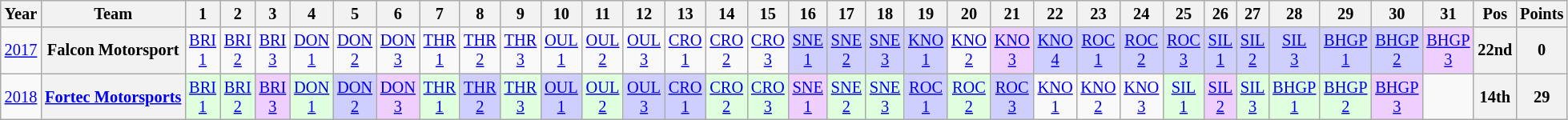<table class="wikitable" style="text-align:center; font-size:85%">
<tr>
<th>Year</th>
<th>Team</th>
<th>1</th>
<th>2</th>
<th>3</th>
<th>4</th>
<th>5</th>
<th>6</th>
<th>7</th>
<th>8</th>
<th>9</th>
<th>10</th>
<th>11</th>
<th>12</th>
<th>13</th>
<th>14</th>
<th>15</th>
<th>16</th>
<th>17</th>
<th>18</th>
<th>19</th>
<th>20</th>
<th>21</th>
<th>22</th>
<th>23</th>
<th>24</th>
<th>25</th>
<th>26</th>
<th>27</th>
<th>28</th>
<th>29</th>
<th>30</th>
<th>31</th>
<th>Pos</th>
<th>Points</th>
</tr>
<tr>
<td><a href='#'>2017</a></td>
<th nowrap>Falcon Motorsport</th>
<td style="background:#;"><a href='#'>BRI<br>1</a></td>
<td style="background:#;"><a href='#'>BRI<br>2</a></td>
<td style="background:#;"><a href='#'>BRI<br>3</a></td>
<td style="background:#;"><a href='#'>DON<br>1</a></td>
<td style="background:#;"><a href='#'>DON<br>2</a></td>
<td style="background:#;"><a href='#'>DON<br>3</a></td>
<td style="background:#;"><a href='#'>THR<br>1</a></td>
<td style="background:#;"><a href='#'>THR<br>2</a></td>
<td style="background:#;"><a href='#'>THR<br>3</a></td>
<td style="background:#;"><a href='#'>OUL<br>1</a></td>
<td style="background:#;"><a href='#'>OUL<br>2</a></td>
<td style="background:#;"><a href='#'>OUL<br>3</a></td>
<td style="background:#;"><a href='#'>CRO<br>1</a></td>
<td style="background:#;"><a href='#'>CRO<br>2</a></td>
<td style="background:#;"><a href='#'>CRO<br>3</a></td>
<td style="background:#CFCFFF;"><a href='#'>SNE<br>1</a><br></td>
<td style="background:#CFCFFF;"><a href='#'>SNE<br>2</a><br></td>
<td style="background:#CFCFFF;"><a href='#'>SNE<br>3</a><br></td>
<td style="background:#CFCFFF;"><a href='#'>KNO<br>1</a><br></td>
<td style="background:#;"><a href='#'>KNO<br>2</a><br></td>
<td style="background:#EFCFFF;"><a href='#'>KNO<br>3</a><br></td>
<td style="background:#CFCFFF;"><a href='#'>KNO<br>4</a><br></td>
<td style="background:#CFCFFF;"><a href='#'>ROC<br>1</a><br></td>
<td style="background:#CFCFFF;"><a href='#'>ROC<br>2</a><br></td>
<td style="background:#CFCFFF;"><a href='#'>ROC<br>3</a><br></td>
<td style="background:#CFCFFF;"><a href='#'>SIL<br>1</a><br></td>
<td style="background:#CFCFFF;"><a href='#'>SIL<br>2</a><br></td>
<td style="background:#CFCFFF;"><a href='#'>SIL<br>3</a><br></td>
<td style="background:#CFCFFF;"><a href='#'>BHGP<br>1</a><br></td>
<td style="background:#CFCFFF;"><a href='#'>BHGP<br>2</a><br></td>
<td style="background:#EFCFFF;"><a href='#'>BHGP<br>3</a><br></td>
<th>22nd</th>
<th>0</th>
</tr>
<tr>
<td><a href='#'>2018</a></td>
<th nowrap><a href='#'>Fortec Motorsports</a></th>
<td style="background:#DFFFDF;"><a href='#'>BRI<br>1</a><br></td>
<td style="background:#DFFFDF;"><a href='#'>BRI<br>2</a><br></td>
<td style="background:#EFCFFF;"><a href='#'>BRI<br>3</a><br></td>
<td style="background:#DFFFDF;"><a href='#'>DON<br>1</a><br></td>
<td style="background:#CFCFFF;"><a href='#'>DON<br>2</a><br></td>
<td style="background:#EFCFFF;"><a href='#'>DON<br>3</a><br></td>
<td style="background:#DFFFDF;"><a href='#'>THR<br>1</a><br></td>
<td style="background:#CFCFFF;"><a href='#'>THR<br>2</a><br></td>
<td style="background:#DFFFDF;"><a href='#'>THR<br>3</a><br></td>
<td style="background:#CFCFFF;"><a href='#'>OUL<br>1</a><br></td>
<td style="background:#DFFFDF;"><a href='#'>OUL<br>2</a><br></td>
<td style="background:#CFCFFF;"><a href='#'>OUL<br>3</a><br></td>
<td style="background:#CFCFFF;"><a href='#'>CRO<br>1</a><br></td>
<td style="background:#DFFFDF;"><a href='#'>CRO<br>2</a><br></td>
<td style="background:#DFFFDF;"><a href='#'>CRO<br>3</a><br></td>
<td style="background:#EFCFFF;"><a href='#'>SNE<br>1</a><br></td>
<td style="background:#DFFFDF;"><a href='#'>SNE<br>2</a><br></td>
<td style="background:#DFFFDF;"><a href='#'>SNE<br>3</a><br></td>
<td style="background:#CFCFFF;"><a href='#'>ROC<br>1</a><br></td>
<td style="background:#DFFFDF;"><a href='#'>ROC<br>2</a><br></td>
<td style="background:#CFCFFF;"><a href='#'>ROC<br>3</a><br></td>
<td style="background:#;"><a href='#'>KNO<br>1</a></td>
<td style="background:#;"><a href='#'>KNO<br>2</a></td>
<td style="background:#;"><a href='#'>KNO<br>3</a></td>
<td style="background:#DFFFDF;"><a href='#'>SIL<br>1</a><br></td>
<td style="background:#EFCFFF;"><a href='#'>SIL<br>2</a><br></td>
<td style="background:#DFFFDF;"><a href='#'>SIL<br>3</a><br></td>
<td style="background:#DFFFDF;"><a href='#'>BHGP<br>1</a><br></td>
<td style="background:#DFFFDF;"><a href='#'>BHGP<br>2</a><br></td>
<td style="background:#EFCFFF;"><a href='#'>BHGP<br>3</a><br></td>
<td></td>
<th>14th</th>
<th>29</th>
</tr>
</table>
